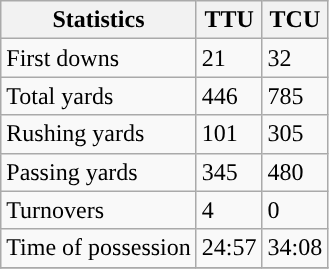<table class="wikitable" style="float: left;">
<tr>
<th>Statistics</th>
<th>TTU</th>
<th>TCU</th>
</tr>
<tr>
<td>First downs</td>
<td>21</td>
<td>32</td>
</tr>
<tr>
<td>Total yards</td>
<td>446</td>
<td>785</td>
</tr>
<tr>
<td>Rushing yards</td>
<td>101</td>
<td>305</td>
</tr>
<tr>
<td>Passing yards</td>
<td>345</td>
<td>480</td>
</tr>
<tr>
<td>Turnovers</td>
<td>4</td>
<td>0</td>
</tr>
<tr>
<td>Time of possession</td>
<td>24:57</td>
<td>34:08</td>
</tr>
<tr>
</tr>
</table>
